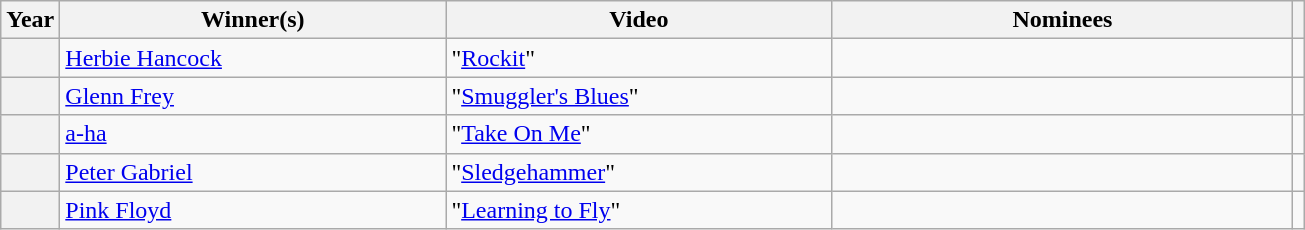<table class="wikitable sortable">
<tr>
<th scope="col">Year</th>
<th scope="col" style="width:250px;">Winner(s)</th>
<th scope="col" style="width:250px;">Video</th>
<th scope="col" style="width:300px;">Nominees</th>
<th scope="col" class="unsortable"></th>
</tr>
<tr>
<th scope="row"></th>
<td><a href='#'>Herbie Hancock</a></td>
<td>"<a href='#'>Rockit</a>"</td>
<td></td>
<td align="center"></td>
</tr>
<tr>
<th scope="row"></th>
<td><a href='#'>Glenn Frey</a></td>
<td>"<a href='#'>Smuggler's Blues</a>"</td>
<td></td>
<td align="center"></td>
</tr>
<tr>
<th scope="row"></th>
<td><a href='#'>a-ha</a></td>
<td>"<a href='#'>Take On Me</a>"</td>
<td></td>
<td align="center"></td>
</tr>
<tr>
<th scope="row"></th>
<td><a href='#'>Peter Gabriel</a></td>
<td>"<a href='#'>Sledgehammer</a>"</td>
<td></td>
<td align="center"></td>
</tr>
<tr>
<th scope="row"></th>
<td><a href='#'>Pink Floyd</a></td>
<td>"<a href='#'>Learning to Fly</a>"</td>
<td></td>
<td align="center"></td>
</tr>
</table>
